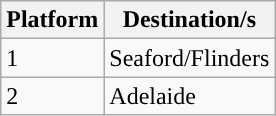<table class="wikitable">
<tr>
<th>Platform</th>
<th>Destination/s</th>
</tr>
<tr>
<td style="background:#"><span>1</span></td>
<td>Seaford/Flinders</td>
</tr>
<tr>
<td style="background:#"><span>2</span></td>
<td>Adelaide</td>
</tr>
</table>
